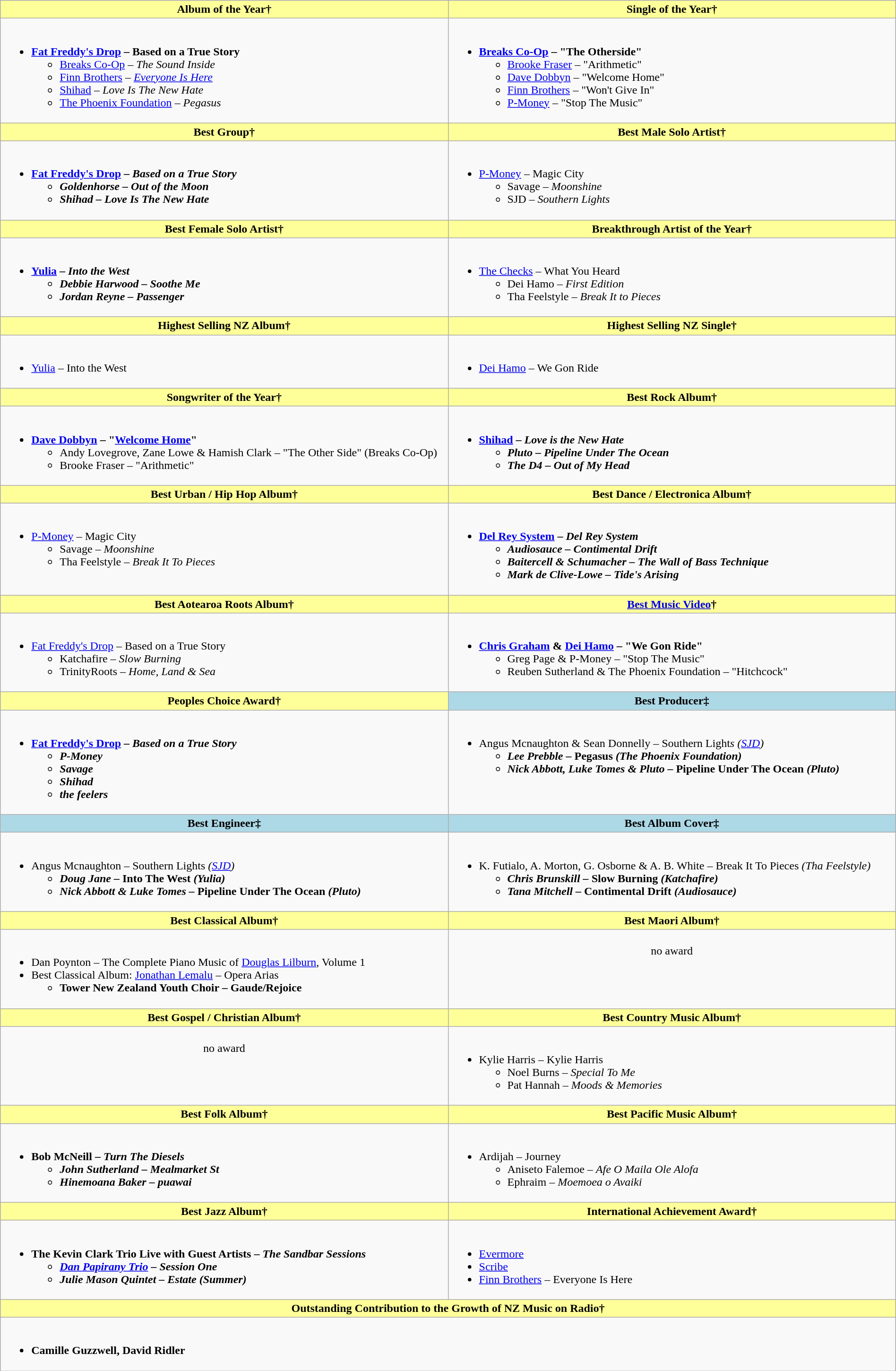<table class="wikitable" style="width:100%;">
<tr>
<th style="background:#ff9; width:50%;">Album of the Year†</th>
<th style="background:#ff9; width:50%;">Single of the Year†</th>
</tr>
<tr>
<td valign="top"><br><ul><li><strong><a href='#'>Fat Freddy's Drop</a> – Based on a True Story</strong><ul><li><a href='#'>Breaks Co-Op</a> – <em>The Sound Inside</em></li><li><a href='#'>Finn Brothers</a> – <em><a href='#'>Everyone Is Here</a></em></li><li><a href='#'>Shihad</a> – <em>Love Is The New Hate</em></li><li><a href='#'>The Phoenix Foundation</a> – <em>Pegasus</em></li></ul></li></ul></td>
<td valign="top"><br><ul><li><strong><a href='#'>Breaks Co-Op</a> – "The Otherside"</strong><ul><li><a href='#'>Brooke Fraser</a> – "Arithmetic"</li><li><a href='#'>Dave Dobbyn</a> – "Welcome Home"</li><li><a href='#'>Finn Brothers</a> – "Won't Give In"</li><li><a href='#'>P-Money</a> – "Stop The Music"</li></ul></li></ul></td>
</tr>
<tr>
<th style="background:#ff9; width:50%;">Best Group†</th>
<th style="background:#ff9; width:50%;">Best Male Solo Artist†</th>
</tr>
<tr>
<td valign="top"><br><ul><li><strong><a href='#'>Fat Freddy's Drop</a> – <em>Based on a True Story<strong><em><ul><li>Goldenhorse – </em>Out of the Moon<em></li><li>Shihad – </em>Love Is The New Hate<em></li></ul></li></ul></td>
<td valign="top"><br><ul><li></strong><a href='#'>P-Money</a> – </em>Magic City</em></strong><ul><li>Savage – <em>Moonshine</em></li><li>SJD – <em>Southern Lights</em></li></ul></li></ul></td>
</tr>
<tr>
<th style="background:#ff9; width:50%;">Best Female Solo Artist†</th>
<th style="background:#ff9; width:50%;">Breakthrough Artist of the Year†</th>
</tr>
<tr>
<td valign="top"><br><ul><li><strong><a href='#'>Yulia</a> – <em>Into the West<strong><em><ul><li>Debbie Harwood – </em>Soothe Me<em></li><li>Jordan Reyne – </em>Passenger<em></li></ul></li></ul></td>
<td valign="top"><br><ul><li></strong><a href='#'>The Checks</a> – </em>What You Heard</em></strong><ul><li>Dei Hamo – <em>First Edition</em></li><li>Tha Feelstyle – <em>Break It to Pieces</em></li></ul></li></ul></td>
</tr>
<tr>
<th style="background:#ff9; width:50%;">Highest Selling NZ Album†</th>
<th style="background:#ff9; width:50%;">Highest Selling NZ Single†</th>
</tr>
<tr>
<td valign="top"><br><ul><li><a href='#'>Yulia</a> – Into the West</li></ul></td>
<td valign="top"><br><ul><li><a href='#'>Dei Hamo</a> – We Gon Ride</li></ul></td>
</tr>
<tr>
<th style="background:#ff9; width:50%;">Songwriter of the Year†</th>
<th style="background:#ff9; width:50%;">Best Rock Album†</th>
</tr>
<tr>
<td valign="top"><br><ul><li><strong><a href='#'>Dave Dobbyn</a> – "<a href='#'>Welcome Home</a>"</strong><ul><li>Andy Lovegrove, Zane Lowe & Hamish Clark – "The Other Side" (Breaks Co-Op)</li><li>Brooke Fraser – "Arithmetic"</li></ul></li></ul></td>
<td valign="top"><br><ul><li><strong><a href='#'>Shihad</a> – <em>Love is the New Hate<strong><em><ul><li>Pluto – </em>Pipeline Under The Ocean<em></li><li>The D4 – </em>Out of My Head<em></li></ul></li></ul></td>
</tr>
<tr>
<th style="background:#ff9; width:50%;">Best Urban / Hip Hop Album†</th>
<th style="background:#ff9; width:50%;">Best Dance / Electronica Album†</th>
</tr>
<tr>
<td valign="top"><br><ul><li></strong><a href='#'>P-Money</a> – </em>Magic City</em></strong><ul><li>Savage – <em>Moonshine</em></li><li>Tha Feelstyle – <em>Break It To Pieces</em></li></ul></li></ul></td>
<td valign="top"><br><ul><li><strong><a href='#'>Del Rey System</a> – <em>Del Rey System<strong><em><ul><li>Audiosauce – </em>Contimental Drift<em></li><li>Baitercell & Schumacher – </em>The Wall of Bass Technique<em></li><li>Mark de Clive-Lowe – </em>Tide's Arising<em></li></ul></li></ul></td>
</tr>
<tr>
<th style="background:#ff9; width:50%;">Best Aotearoa Roots Album†</th>
<th style="background:#ff9; width:50%;"><a href='#'>Best Music Video</a>†</th>
</tr>
<tr>
<td valign="top"><br><ul><li></strong><a href='#'>Fat Freddy's Drop</a> – </em>Based on a True Story</em></strong><ul><li>Katchafire – <em>Slow Burning</em></li><li>TrinityRoots – <em>Home, Land & Sea</em></li></ul></li></ul></td>
<td valign="top"><br><ul><li><strong><a href='#'>Chris Graham</a> & <a href='#'>Dei Hamo</a> – "We Gon Ride"</strong><ul><li>Greg Page & P-Money – "Stop The Music"</li><li>Reuben Sutherland & The Phoenix Foundation – "Hitchcock"</li></ul></li></ul></td>
</tr>
<tr>
<th style="background:#ff9; width:50%;">Peoples Choice Award†</th>
<th style="background:lightblue; width:50%;">Best Producer‡</th>
</tr>
<tr>
<td valign="top"><br><ul><li><strong><a href='#'>Fat Freddy's Drop</a> – <em>Based on a True Story<strong><em><ul><li>P-Money</li><li>Savage</li><li>Shihad</li><li>the feelers</li></ul></li></ul></td>
<td valign="top"><br><ul><li></strong>Angus Mcnaughton & Sean Donnelly – </em>Southern Light<em>s (<a href='#'>SJD</a>)<strong><ul><li>Lee Prebble – </em>Pegasus<em> (The Phoenix Foundation)</li><li>Nick Abbott, Luke Tomes & Pluto – </em>Pipeline Under The Ocean<em> (Pluto)</li></ul></li></ul></td>
</tr>
<tr>
<th style="background:lightblue; width:50%;">Best Engineer‡</th>
<th style="background:lightblue; width:50%;">Best Album Cover‡</th>
</tr>
<tr>
<td valign="top"><br><ul><li></strong>Angus Mcnaughton – </em>Southern Lights<em> (<a href='#'>SJD</a>)<strong><ul><li>Doug Jane – </em>Into The West<em> (Yulia)</li><li>Nick Abbott & Luke Tomes – </em>Pipeline Under The Ocean<em> (Pluto)</li></ul></li></ul></td>
<td valign="top"><br><ul><li></strong>K. Futialo, A. Morton, G. Osborne & A. B. White – </em>Break It To Pieces<em> (Tha Feelstyle)<strong><ul><li>Chris Brunskill – </em>Slow Burning<em> (Katchafire)</li><li>Tana Mitchell – </em>Contimental Drift<em> (Audiosauce)</li></ul></li></ul></td>
</tr>
<tr>
<th style="background:#ff9; width:50%;">Best Classical Album†</th>
<th style="background:#ff9; width:50%;">Best Maori Album†</th>
</tr>
<tr>
<td valign="top"><br><ul><li></strong>Dan Poynton – The Complete Piano Music of <a href='#'>Douglas Lilburn</a>, Volume 1<strong></li><li></strong>Best Classical Album: <a href='#'>Jonathan Lemalu</a> – Opera Arias<strong><ul><li>Tower New Zealand Youth Choir – Gaude/Rejoice</li></ul></li></ul></td>
<td style="vertical-align:top; text-align:center;"><br></em>no award<em></td>
</tr>
<tr>
<th style="background:#ff9; width:50%;">Best Gospel / Christian Album†</th>
<th style="background:#ff9; width:50%;">Best Country Music Album†</th>
</tr>
<tr>
<td style="vertical-align:top; text-align:center;"><br></em>no award<em></td>
<td valign="top"><br><ul><li></strong>Kylie Harris – </em>Kylie Harris</em></strong><ul><li>Noel Burns – <em>Special To Me</em></li><li>Pat Hannah – <em>Moods & Memories</em></li></ul></li></ul></td>
</tr>
<tr>
<th style="background:#ff9; width:50%;">Best Folk Album†</th>
<th style="background:#ff9; width:50%;">Best Pacific Music Album†</th>
</tr>
<tr>
<td valign="top"><br><ul><li><strong>Bob McNeill – <em>Turn The Diesels<strong><em><ul><li>John Sutherland – </em>Mealmarket St<em></li><li>Hinemoana Baker – </em>puawai<em></li></ul></li></ul></td>
<td valign="top"><br><ul><li></strong>Ardijah – </em>Journey</em></strong><ul><li>Aniseto Falemoe – <em>Afe O Maila Ole Alofa</em></li><li>Ephraim – <em>Moemoea o Avaiki</em></li></ul></li></ul></td>
</tr>
<tr>
<th style="background:#ff9; width:50%;">Best Jazz Album†</th>
<th style="background:#ff9; width:50%;">International Achievement Award†</th>
</tr>
<tr>
<td valign="top"><br><ul><li><strong>The Kevin Clark Trio Live with Guest Artists – <em>The Sandbar Sessions<strong><em><ul><li><a href='#'>Dan Papirany Trio</a> – </em>Session One<em></li><li>Julie Mason Quintet – </em>Estate<em> (Summer)</li></ul></li></ul></td>
<td valign="top"><br><ul><li></strong><a href='#'>Evermore</a><strong></li><li></strong><a href='#'>Scribe</a><strong></li><li></strong><a href='#'>Finn Brothers</a> – </em>Everyone Is Here</em></strong></li></ul></td>
</tr>
<tr>
<th colspan="2"  style="background:#ff9; width:50%;">Outstanding Contribution to the Growth of NZ Music on Radio†</th>
</tr>
<tr>
<td style="vertical-align:top;" colspan="2"><br><ul><li><strong>Camille Guzzwell, David Ridler</strong></li></ul></td>
</tr>
</table>
